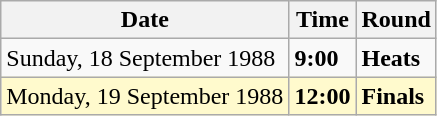<table class="wikitable">
<tr>
<th>Date</th>
<th>Time</th>
<th>Round</th>
</tr>
<tr>
<td>Sunday, 18 September 1988</td>
<td><strong>9:00</strong></td>
<td><strong>Heats</strong></td>
</tr>
<tr style=background:lemonchiffon>
<td>Monday, 19 September 1988</td>
<td><strong>12:00</strong></td>
<td><strong>Finals</strong></td>
</tr>
</table>
